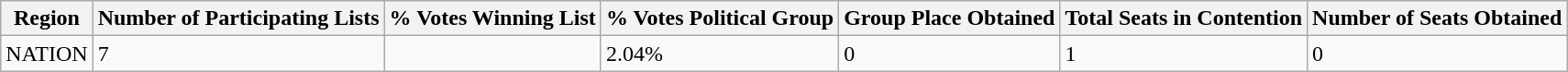<table class="wikitable">
<tr>
<th>Region</th>
<th>Number of Participating Lists</th>
<th>% Votes Winning List</th>
<th>% Votes Political Group</th>
<th>Group Place Obtained</th>
<th>Total Seats in Contention</th>
<th>Number of Seats Obtained</th>
</tr>
<tr>
<td>NATION</td>
<td>7</td>
<td></td>
<td>2.04%</td>
<td>0</td>
<td>1</td>
<td>0</td>
</tr>
</table>
